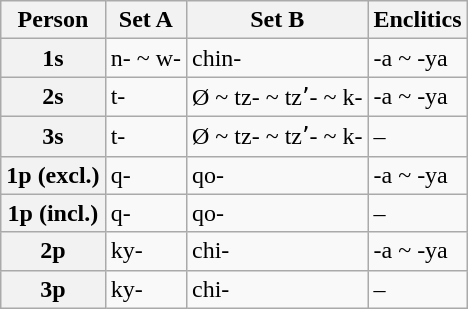<table class="wikitable">
<tr>
<th c=01>Person</th>
<th c=02>Set A</th>
<th c=03>Set B</th>
<th c=04>Enclitics</th>
</tr>
<tr>
<th c=01>1s</th>
<td c=02>n- ~ w-</td>
<td c=03>chin-</td>
<td c=04>-a ~ -ya</td>
</tr>
<tr>
<th c=01>2s</th>
<td c=02>t-</td>
<td c=03>Ø ~ tz- ~ tzʼ- ~ k-</td>
<td c=04>-a ~ -ya</td>
</tr>
<tr>
<th c=01>3s</th>
<td c=02>t-</td>
<td c=03>Ø ~ tz- ~ tzʼ- ~ k-</td>
<td c=04>–</td>
</tr>
<tr>
<th c=01>1p (excl.)</th>
<td c=02>q-</td>
<td c=03>qo-</td>
<td c=04>-a ~ -ya</td>
</tr>
<tr>
<th c=01>1p (incl.)</th>
<td c=02>q-</td>
<td c=03>qo-</td>
<td c=04>–</td>
</tr>
<tr>
<th c=01>2p</th>
<td c=02>ky-</td>
<td c=03>chi-</td>
<td c=04>-a ~ -ya</td>
</tr>
<tr>
<th c=01>3p</th>
<td c=02>ky-</td>
<td c=03>chi-</td>
<td c=04>–</td>
</tr>
</table>
